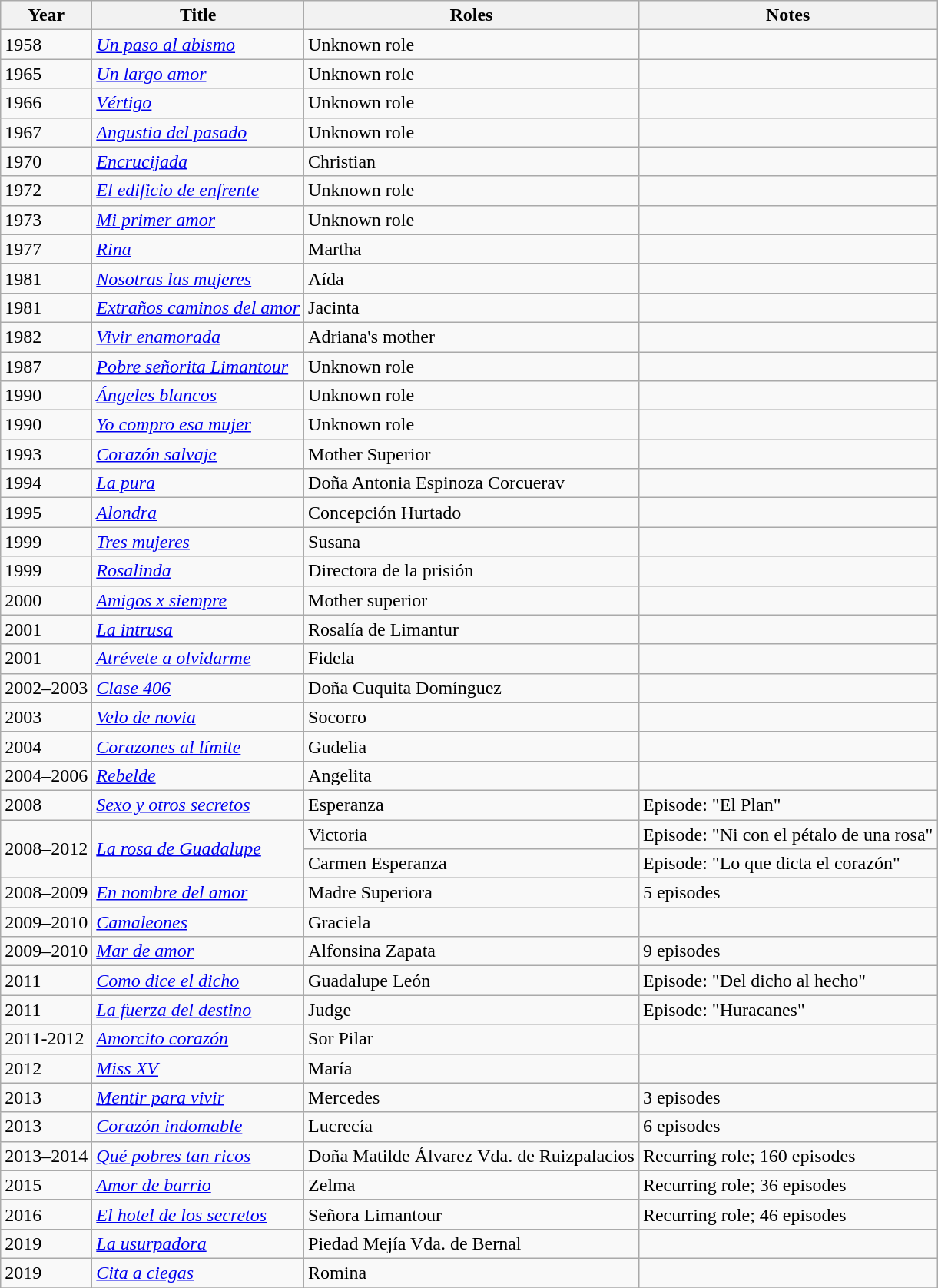<table class="wikitable sortable">
<tr>
<th>Year</th>
<th>Title</th>
<th>Roles</th>
<th>Notes</th>
</tr>
<tr>
<td>1958</td>
<td><em><a href='#'>Un paso al abismo</a></em></td>
<td>Unknown role</td>
<td></td>
</tr>
<tr>
<td>1965</td>
<td><em><a href='#'>Un largo amor</a></em></td>
<td>Unknown role</td>
<td></td>
</tr>
<tr>
<td>1966</td>
<td><em><a href='#'>Vértigo</a></em></td>
<td>Unknown role</td>
<td></td>
</tr>
<tr>
<td>1967</td>
<td><em><a href='#'>Angustia del pasado</a></em></td>
<td>Unknown role</td>
<td></td>
</tr>
<tr>
<td>1970</td>
<td><em><a href='#'>Encrucijada</a></em></td>
<td>Christian</td>
<td></td>
</tr>
<tr>
<td>1972</td>
<td><em><a href='#'>El edificio de enfrente</a></em></td>
<td>Unknown role</td>
<td></td>
</tr>
<tr>
<td>1973</td>
<td><em><a href='#'>Mi primer amor</a></em></td>
<td>Unknown role</td>
<td></td>
</tr>
<tr>
<td>1977</td>
<td><em><a href='#'>Rina</a></em></td>
<td>Martha</td>
<td></td>
</tr>
<tr>
<td>1981</td>
<td><em><a href='#'>Nosotras las mujeres</a></em></td>
<td>Aída</td>
<td></td>
</tr>
<tr>
<td>1981</td>
<td><em><a href='#'>Extraños caminos del amor</a></em></td>
<td>Jacinta</td>
<td></td>
</tr>
<tr>
<td>1982</td>
<td><em><a href='#'>Vivir enamorada</a></em></td>
<td>Adriana's mother</td>
<td></td>
</tr>
<tr>
<td>1987</td>
<td><em><a href='#'>Pobre señorita Limantour</a></em></td>
<td>Unknown role</td>
<td></td>
</tr>
<tr>
<td>1990</td>
<td><em><a href='#'>Ángeles blancos</a></em></td>
<td>Unknown role</td>
<td></td>
</tr>
<tr>
<td>1990</td>
<td><em><a href='#'>Yo compro esa mujer</a></em></td>
<td>Unknown role</td>
<td></td>
</tr>
<tr>
<td>1993</td>
<td><em><a href='#'>Corazón salvaje</a></em></td>
<td>Mother Superior</td>
<td></td>
</tr>
<tr>
<td>1994</td>
<td><em><a href='#'>La pura</a></em></td>
<td>Doña Antonia Espinoza Corcuerav</td>
<td></td>
</tr>
<tr>
<td>1995</td>
<td><em><a href='#'>Alondra</a></em></td>
<td>Concepción Hurtado</td>
<td></td>
</tr>
<tr>
<td>1999</td>
<td><em><a href='#'>Tres mujeres</a></em></td>
<td>Susana</td>
<td></td>
</tr>
<tr>
<td>1999</td>
<td><em><a href='#'>Rosalinda</a></em></td>
<td>Directora de la prisión</td>
<td></td>
</tr>
<tr>
<td>2000</td>
<td><em><a href='#'>Amigos x siempre</a></em></td>
<td>Mother superior</td>
<td></td>
</tr>
<tr>
<td>2001</td>
<td><em><a href='#'>La intrusa</a></em></td>
<td>Rosalía de Limantur</td>
<td></td>
</tr>
<tr>
<td>2001</td>
<td><em><a href='#'>Atrévete a olvidarme</a></em></td>
<td>Fidela</td>
<td></td>
</tr>
<tr>
<td>2002–2003</td>
<td><em><a href='#'>Clase 406</a></em></td>
<td>Doña Cuquita Domínguez</td>
<td></td>
</tr>
<tr>
<td>2003</td>
<td><em><a href='#'>Velo de novia</a></em></td>
<td>Socorro</td>
<td></td>
</tr>
<tr>
<td>2004</td>
<td><em><a href='#'>Corazones al límite</a></em></td>
<td>Gudelia</td>
<td></td>
</tr>
<tr>
<td>2004–2006</td>
<td><em><a href='#'>Rebelde</a></em></td>
<td>Angelita</td>
<td></td>
</tr>
<tr>
<td>2008</td>
<td><em><a href='#'>Sexo y otros secretos</a></em></td>
<td>Esperanza</td>
<td>Episode: "El Plan"</td>
</tr>
<tr>
<td rowspan="2">2008–2012</td>
<td rowspan="2"><em><a href='#'>La rosa de Guadalupe</a></em></td>
<td>Victoria</td>
<td>Episode: "Ni con el pétalo de una rosa"</td>
</tr>
<tr>
<td>Carmen Esperanza</td>
<td>Episode: "Lo que dicta el corazón"</td>
</tr>
<tr>
<td>2008–2009</td>
<td><em><a href='#'>En nombre del amor</a></em></td>
<td>Madre Superiora</td>
<td>5 episodes</td>
</tr>
<tr>
<td>2009–2010</td>
<td><em><a href='#'>Camaleones</a></em></td>
<td>Graciela</td>
<td></td>
</tr>
<tr>
<td>2009–2010</td>
<td><em><a href='#'>Mar de amor</a></em></td>
<td>Alfonsina Zapata</td>
<td>9 episodes</td>
</tr>
<tr>
<td>2011</td>
<td><em><a href='#'>Como dice el dicho</a></em></td>
<td>Guadalupe León</td>
<td>Episode: "Del dicho al hecho"</td>
</tr>
<tr>
<td>2011</td>
<td><em><a href='#'>La fuerza del destino</a></em></td>
<td>Judge</td>
<td>Episode: "Huracanes"</td>
</tr>
<tr>
<td>2011-2012</td>
<td><em><a href='#'>Amorcito corazón</a></em></td>
<td>Sor Pilar</td>
<td></td>
</tr>
<tr>
<td>2012</td>
<td><em><a href='#'>Miss XV</a></em></td>
<td>María</td>
<td></td>
</tr>
<tr>
<td>2013</td>
<td><em><a href='#'>Mentir para vivir</a></em></td>
<td>Mercedes</td>
<td>3 episodes</td>
</tr>
<tr>
<td>2013</td>
<td><em><a href='#'>Corazón indomable</a></em></td>
<td>Lucrecía</td>
<td>6 episodes</td>
</tr>
<tr>
<td>2013–2014</td>
<td><em><a href='#'>Qué pobres tan ricos</a></em></td>
<td>Doña Matilde Álvarez Vda. de Ruizpalacios</td>
<td>Recurring role; 160 episodes</td>
</tr>
<tr>
<td>2015</td>
<td><em><a href='#'>Amor de barrio</a></em></td>
<td>Zelma</td>
<td>Recurring role; 36 episodes</td>
</tr>
<tr>
<td>2016</td>
<td><em><a href='#'>El hotel de los secretos</a></em></td>
<td>Señora Limantour</td>
<td>Recurring role; 46 episodes</td>
</tr>
<tr>
<td>2019</td>
<td><em><a href='#'>La usurpadora</a></em></td>
<td>Piedad Mejía Vda. de Bernal</td>
<td></td>
</tr>
<tr>
<td>2019</td>
<td><em><a href='#'>Cita a ciegas</a></em></td>
<td>Romina</td>
<td></td>
</tr>
<tr>
</tr>
</table>
